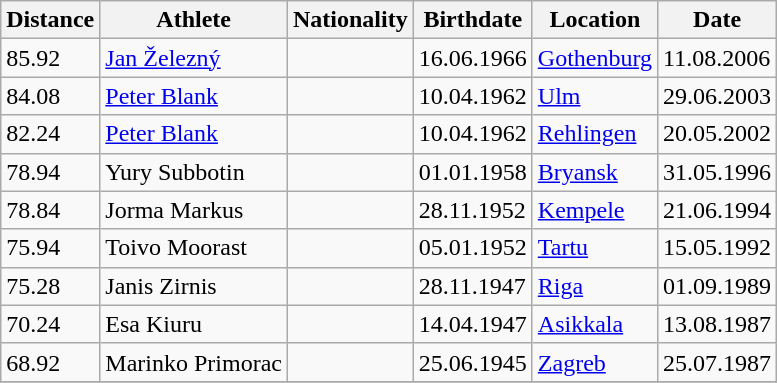<table class="wikitable">
<tr>
<th>Distance</th>
<th>Athlete</th>
<th>Nationality</th>
<th>Birthdate</th>
<th>Location</th>
<th>Date</th>
</tr>
<tr>
<td>85.92</td>
<td><a href='#'>Jan Železný</a></td>
<td></td>
<td>16.06.1966</td>
<td><a href='#'>Gothenburg</a></td>
<td>11.08.2006</td>
</tr>
<tr>
<td>84.08</td>
<td><a href='#'>Peter Blank</a></td>
<td></td>
<td>10.04.1962</td>
<td><a href='#'>Ulm</a></td>
<td>29.06.2003</td>
</tr>
<tr>
<td>82.24</td>
<td><a href='#'>Peter Blank</a></td>
<td></td>
<td>10.04.1962</td>
<td><a href='#'>Rehlingen</a></td>
<td>20.05.2002</td>
</tr>
<tr>
<td>78.94</td>
<td>Yury Subbotin</td>
<td></td>
<td>01.01.1958</td>
<td><a href='#'>Bryansk</a></td>
<td>31.05.1996</td>
</tr>
<tr>
<td>78.84</td>
<td>Jorma Markus</td>
<td></td>
<td>28.11.1952</td>
<td><a href='#'>Kempele</a></td>
<td>21.06.1994</td>
</tr>
<tr>
<td>75.94</td>
<td>Toivo Moorast</td>
<td></td>
<td>05.01.1952</td>
<td><a href='#'>Tartu</a></td>
<td>15.05.1992</td>
</tr>
<tr>
<td>75.28</td>
<td>Janis Zirnis</td>
<td></td>
<td>28.11.1947</td>
<td><a href='#'>Riga</a></td>
<td>01.09.1989</td>
</tr>
<tr>
<td>70.24</td>
<td>Esa Kiuru</td>
<td></td>
<td>14.04.1947</td>
<td><a href='#'>Asikkala</a></td>
<td>13.08.1987</td>
</tr>
<tr>
<td>68.92</td>
<td>Marinko Primorac</td>
<td></td>
<td>25.06.1945</td>
<td><a href='#'>Zagreb</a></td>
<td>25.07.1987</td>
</tr>
<tr>
</tr>
</table>
